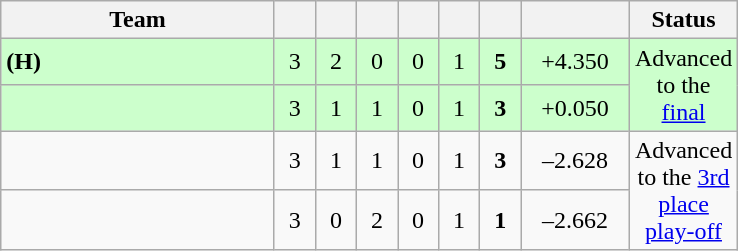<table class="wikitable" style="text-align:center">
<tr>
<th style="width:175px;">Team</th>
<th style="width:20px;"></th>
<th style="width:20px;"></th>
<th style="width:20px;"></th>
<th style="width:20px;"></th>
<th style="width:20px;"></th>
<th style="width:20px;"></th>
<th style="width:65px;"></th>
<th style="width:65px;">Status</th>
</tr>
<tr style="background:#cfc;">
<td style="text-align:left"> <strong>(H)</strong></td>
<td>3</td>
<td>2</td>
<td>0</td>
<td>0</td>
<td>1</td>
<td><strong>5</strong></td>
<td>+4.350</td>
<td rowspan="2">Advanced to the <a href='#'>final</a></td>
</tr>
<tr style="background:#cfc;">
<td style="text-align:left"></td>
<td>3</td>
<td>1</td>
<td>1</td>
<td>0</td>
<td>1</td>
<td><strong>3</strong></td>
<td>+0.050</td>
</tr>
<tr>
<td style="text-align:left"></td>
<td>3</td>
<td>1</td>
<td>1</td>
<td>0</td>
<td>1</td>
<td><strong>3</strong></td>
<td>–2.628</td>
<td rowspan="2">Advanced to the <a href='#'>3rd place play-off</a></td>
</tr>
<tr>
<td style="text-align:left"></td>
<td>3</td>
<td>0</td>
<td>2</td>
<td>0</td>
<td>1</td>
<td><strong>1</strong></td>
<td>–2.662</td>
</tr>
</table>
